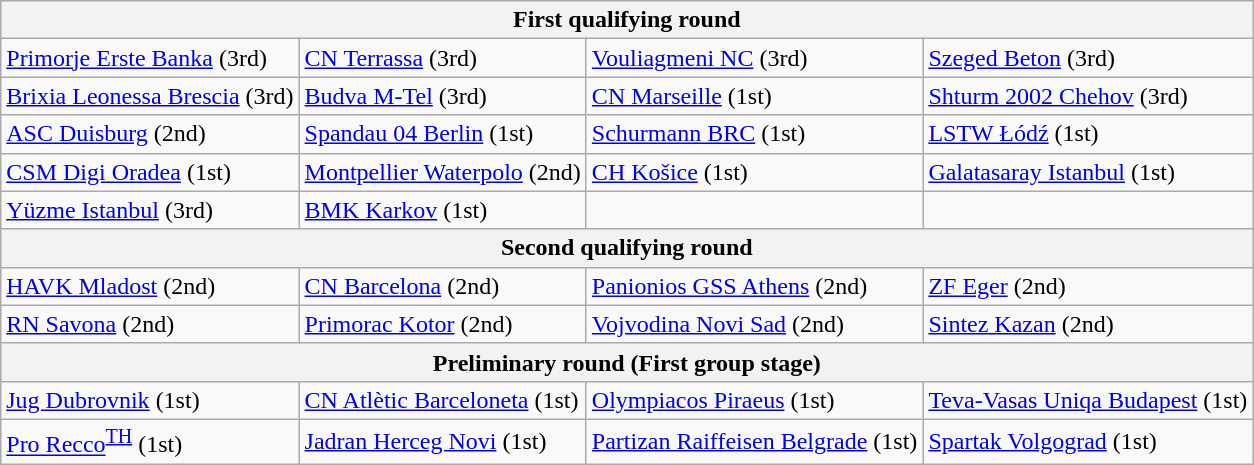<table class="wikitable">
<tr>
<th colspan="4">First qualifying round</th>
</tr>
<tr>
<td> <a href='#'>Primorje Erste Banka</a> (3rd)</td>
<td> <a href='#'>CN Terrassa</a> (3rd)</td>
<td> <a href='#'>Vouliagmeni NC</a> (3rd)</td>
<td> <a href='#'>Szeged Beton</a> (3rd)</td>
</tr>
<tr>
<td> <a href='#'>Brixia Leonessa Brescia</a> (3rd)</td>
<td> <a href='#'>Budva M-Tel</a> (3rd)</td>
<td> <a href='#'>CN Marseille</a> (1st)</td>
<td> <a href='#'>Shturm 2002 Chehov</a> (3rd)</td>
</tr>
<tr>
<td> <a href='#'>ASC Duisburg</a> (2nd)</td>
<td> <a href='#'>Spandau 04 Berlin</a> (1st)</td>
<td> <a href='#'>Schurmann BRC</a> (1st)</td>
<td> <a href='#'>LSTW Łódź</a> (1st)</td>
</tr>
<tr>
<td> <a href='#'>CSM Digi Oradea</a> (1st)</td>
<td> <a href='#'>Montpellier Waterpolo</a> (2nd)</td>
<td> <a href='#'>CH Košice</a> (1st)</td>
<td> <a href='#'>Galatasaray Istanbul</a> (1st)</td>
</tr>
<tr>
<td> <a href='#'>Yüzme Istanbul</a> (3rd)</td>
<td> <a href='#'>BMK Karkov</a> (1st)</td>
<td></td>
</tr>
<tr>
<th colspan="4">Second qualifying round</th>
</tr>
<tr>
<td> <a href='#'>HAVK Mladost</a> (2nd)</td>
<td> <a href='#'>CN Barcelona</a> (2nd)</td>
<td> <a href='#'>Panionios GSS Athens</a> (2nd)</td>
<td> <a href='#'>ZF Eger</a> (2nd)</td>
</tr>
<tr>
<td> <a href='#'>RN Savona</a> (2nd)</td>
<td> <a href='#'>Primorac Kotor</a> (2nd)</td>
<td> <a href='#'>Vojvodina Novi Sad</a> (2nd)</td>
<td> <a href='#'>Sintez Kazan</a> (2nd)</td>
</tr>
<tr>
<th colspan="4">Preliminary round (First group stage)</th>
</tr>
<tr>
<td> <a href='#'>Jug Dubrovnik</a> (1st)</td>
<td> <a href='#'>CN Atlètic Barceloneta</a> (1st)</td>
<td> <a href='#'>Olympiacos Piraeus</a> (1st)</td>
<td> <a href='#'>Teva-Vasas Uniqa Budapest</a> (1st)</td>
</tr>
<tr>
<td> <a href='#'>Pro Recco</a><sup><a href='#'>TH</a></sup> (1st)</td>
<td> <a href='#'>Jadran Herceg Novi</a> (1st)</td>
<td> <a href='#'>Partizan Raiffeisen Belgrade</a> (1st)</td>
<td> <a href='#'>Spartak Volgograd</a> (1st)</td>
</tr>
</table>
